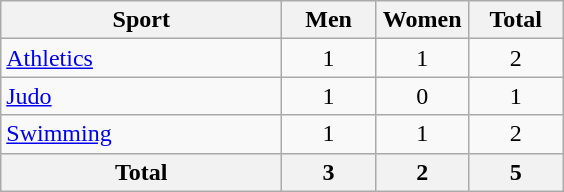<table class="wikitable sortable" style="text-align:center;">
<tr>
<th width=180>Sport</th>
<th width=55>Men</th>
<th width=55>Women</th>
<th width=55>Total</th>
</tr>
<tr>
<td align=left><a href='#'>Athletics</a></td>
<td>1</td>
<td>1</td>
<td>2</td>
</tr>
<tr>
<td align=left><a href='#'>Judo</a></td>
<td>1</td>
<td>0</td>
<td>1</td>
</tr>
<tr>
<td align=left><a href='#'>Swimming</a></td>
<td>1</td>
<td>1</td>
<td>2</td>
</tr>
<tr>
<th>Total</th>
<th>3</th>
<th>2</th>
<th>5</th>
</tr>
</table>
